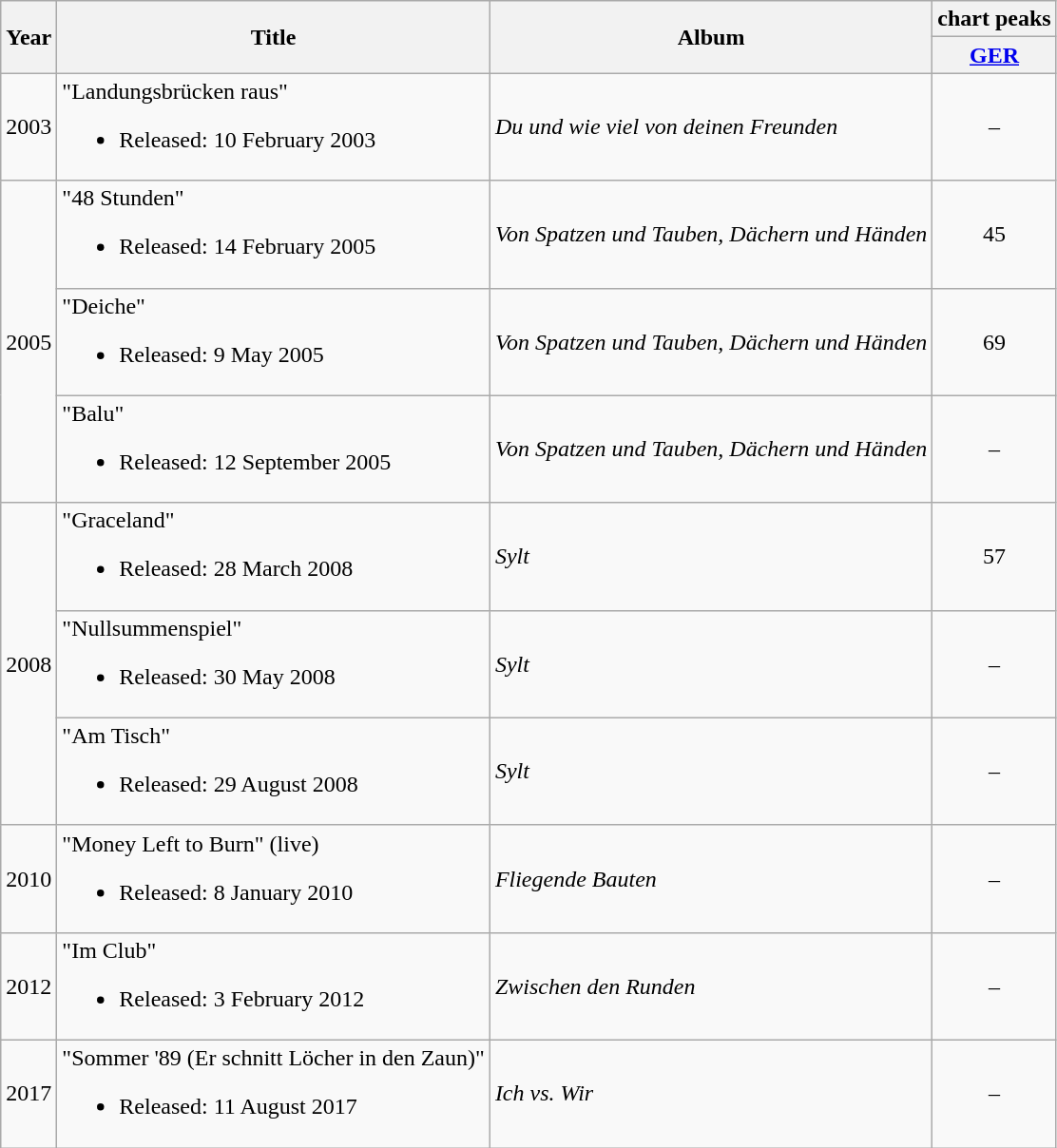<table class="wikitable">
<tr>
<th scope="col" rowspan="2">Year</th>
<th scope="col" rowspan="2">Title</th>
<th scope="col" rowspan="2">Album</th>
<th scope="col" colspan="3">chart peaks</th>
</tr>
<tr style="background:#ddd;">
<th scope="col"><a href='#'>GER</a></th>
</tr>
<tr>
<td>2003</td>
<td>"Landungsbrücken raus"<br><ul><li>Released: 10 February 2003</li></ul></td>
<td><em>Du und wie viel von deinen Freunden</em></td>
<td style="text-align:center;" >–</td>
</tr>
<tr>
<td rowspan="3" style="text-align:center;">2005</td>
<td>"48 Stunden"<br><ul><li>Released: 14 February 2005</li></ul></td>
<td><em>Von Spatzen und Tauben, Dächern und Händen</em></td>
<td style="text-align:center;" >45</td>
</tr>
<tr>
<td>"Deiche"<br><ul><li>Released: 9 May 2005</li></ul></td>
<td><em>Von Spatzen und Tauben, Dächern und Händen</em></td>
<td style="text-align:center;" >69</td>
</tr>
<tr>
<td>"Balu"<br><ul><li>Released: 12 September 2005</li></ul></td>
<td><em>Von Spatzen und Tauben, Dächern und Händen</em></td>
<td style="text-align:center;" >–</td>
</tr>
<tr>
<td rowspan="3" style="text-align:center;">2008</td>
<td>"Graceland"<br><ul><li>Released: 28 March 2008</li></ul></td>
<td><em>Sylt</em></td>
<td style="text-align:center;" >57</td>
</tr>
<tr>
<td>"Nullsummenspiel"<br><ul><li>Released: 30 May 2008</li></ul></td>
<td><em>Sylt</em></td>
<td style="text-align:center;" >–</td>
</tr>
<tr>
<td>"Am Tisch"<br><ul><li>Released: 29 August 2008</li></ul></td>
<td><em>Sylt</em></td>
<td style="text-align:center;" >–</td>
</tr>
<tr>
<td>2010</td>
<td>"Money Left to Burn" (live)<br><ul><li>Released: 8 January 2010</li></ul></td>
<td><em>Fliegende Bauten</em></td>
<td style="text-align:center;" >–</td>
</tr>
<tr>
<td>2012</td>
<td>"Im Club"<br><ul><li>Released: 3 February 2012</li></ul></td>
<td><em>Zwischen den Runden</em></td>
<td style="text-align:center;" >–</td>
</tr>
<tr>
<td>2017</td>
<td>"Sommer '89 (Er schnitt Löcher in den Zaun)"<br><ul><li>Released: 11 August 2017</li></ul></td>
<td><em>Ich vs. Wir</em></td>
<td style="text-align:center;" >–</td>
</tr>
</table>
